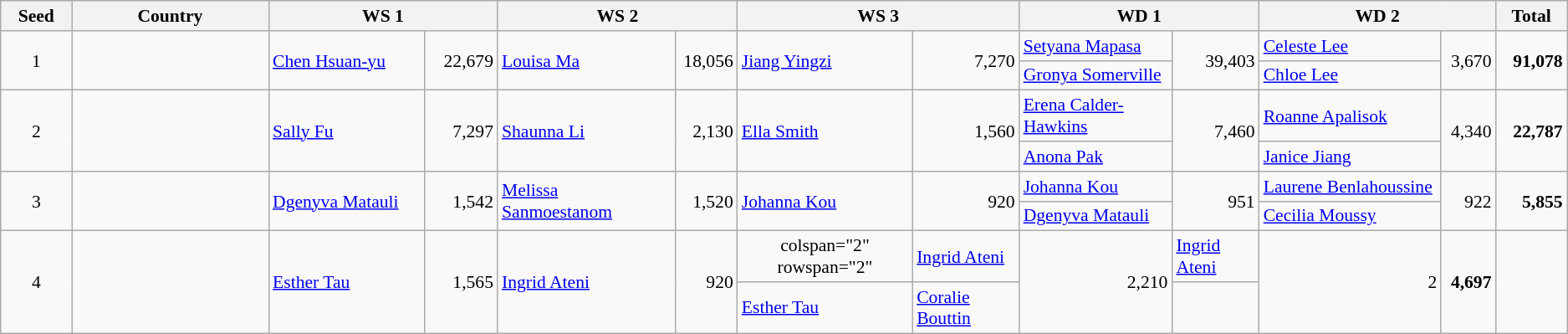<table class="wikitable" style="font-size:90%; text-align:center">
<tr>
<th width="50">Seed</th>
<th width="150">Country</th>
<th width="200" colspan="2">WS 1</th>
<th width="200" colspan="2">WS 2</th>
<th width="200" colspan="2">WS 3</th>
<th width="200" colspan="2">WD 1</th>
<th width="200" colspan="2">WD 2</th>
<th width="50">Total</th>
</tr>
<tr>
<td rowspan="2">1</td>
<td align="left" rowspan="2"></td>
<td align="left" rowspan="2"><a href='#'>Chen Hsuan-yu</a></td>
<td align="right" rowspan="2">22,679</td>
<td align="left" rowspan="2"><a href='#'>Louisa Ma</a></td>
<td align="right" rowspan="2">18,056</td>
<td align="left" rowspan="2"><a href='#'>Jiang Yingzi</a></td>
<td align="right" rowspan="2">7,270</td>
<td align="left"><a href='#'>Setyana Mapasa</a></td>
<td align="right" rowspan="2">39,403</td>
<td align="left"><a href='#'>Celeste Lee</a></td>
<td align="right" rowspan="2">3,670</td>
<td align="right" rowspan="2"><strong>91,078</strong></td>
</tr>
<tr>
<td align="left"><a href='#'>Gronya Somerville</a></td>
<td align="left"><a href='#'>Chloe Lee</a></td>
</tr>
<tr>
<td rowspan="2">2</td>
<td align="left" rowspan="2"></td>
<td align="left" rowspan="2"><a href='#'>Sally Fu</a></td>
<td align="right" rowspan="2">7,297</td>
<td align="left" rowspan="2"><a href='#'>Shaunna Li</a></td>
<td align="right" rowspan="2">2,130</td>
<td align="left" rowspan="2"><a href='#'>Ella Smith</a></td>
<td align="right" rowspan="2">1,560</td>
<td align="left"><a href='#'>Erena Calder-Hawkins</a></td>
<td align="right" rowspan="2">7,460</td>
<td align="left"><a href='#'>Roanne Apalisok</a></td>
<td align="right" rowspan="2">4,340</td>
<td align="right" rowspan="2"><strong>22,787</strong></td>
</tr>
<tr>
<td align="left"><a href='#'>Anona Pak</a></td>
<td align="left"><a href='#'>Janice Jiang</a></td>
</tr>
<tr>
<td rowspan="2">3</td>
<td align="left" rowspan="2"></td>
<td align="left" rowspan="2"><a href='#'>Dgenyva Matauli</a></td>
<td align="right" rowspan="2">1,542</td>
<td align="left" rowspan="2"><a href='#'>Melissa Sanmoestanom</a></td>
<td align="right" rowspan="2">1,520</td>
<td align="left" rowspan="2"><a href='#'>Johanna Kou</a></td>
<td align="right" rowspan="2">920</td>
<td align="left"><a href='#'>Johanna Kou</a></td>
<td align="right" rowspan="2">951</td>
<td align="left"><a href='#'>Laurene Benlahoussine</a></td>
<td align="right" rowspan="2">922</td>
<td align="right" rowspan="2"><strong>5,855</strong></td>
</tr>
<tr>
<td align="left"><a href='#'>Dgenyva Matauli</a></td>
<td align="left"><a href='#'>Cecilia Moussy</a></td>
</tr>
<tr>
<td rowspan="2">4</td>
<td align="left" rowspan="2"></td>
<td align="left" rowspan="2"><a href='#'>Esther Tau</a></td>
<td align="right" rowspan="2">1,565</td>
<td align="left" rowspan="2"><a href='#'>Ingrid Ateni</a></td>
<td align="right" rowspan="2">920</td>
<td>colspan="2" rowspan="2" </td>
<td align="left"><a href='#'>Ingrid Ateni</a></td>
<td align="right" rowspan="2">2,210</td>
<td align="left"><a href='#'>Ingrid Ateni</a></td>
<td align="right" rowspan="2">2</td>
<td align="right" rowspan="2"><strong>4,697</strong></td>
</tr>
<tr>
<td align="left"><a href='#'>Esther Tau</a></td>
<td align="left"><a href='#'>Coralie Bouttin</a></td>
</tr>
</table>
